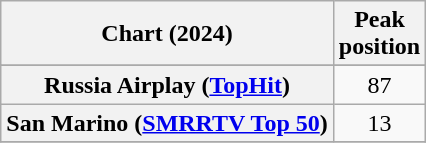<table class="wikitable sortable plainrowheaders" style="text-align:center">
<tr>
<th scope="col">Chart (2024)</th>
<th scope="col">Peak<br>position</th>
</tr>
<tr>
</tr>
<tr>
<th scope="row">Russia Airplay (<a href='#'>TopHit</a>)</th>
<td>87</td>
</tr>
<tr>
<th scope="row">San Marino (<a href='#'>SMRRTV Top 50</a>)</th>
<td>13</td>
</tr>
<tr>
</tr>
</table>
